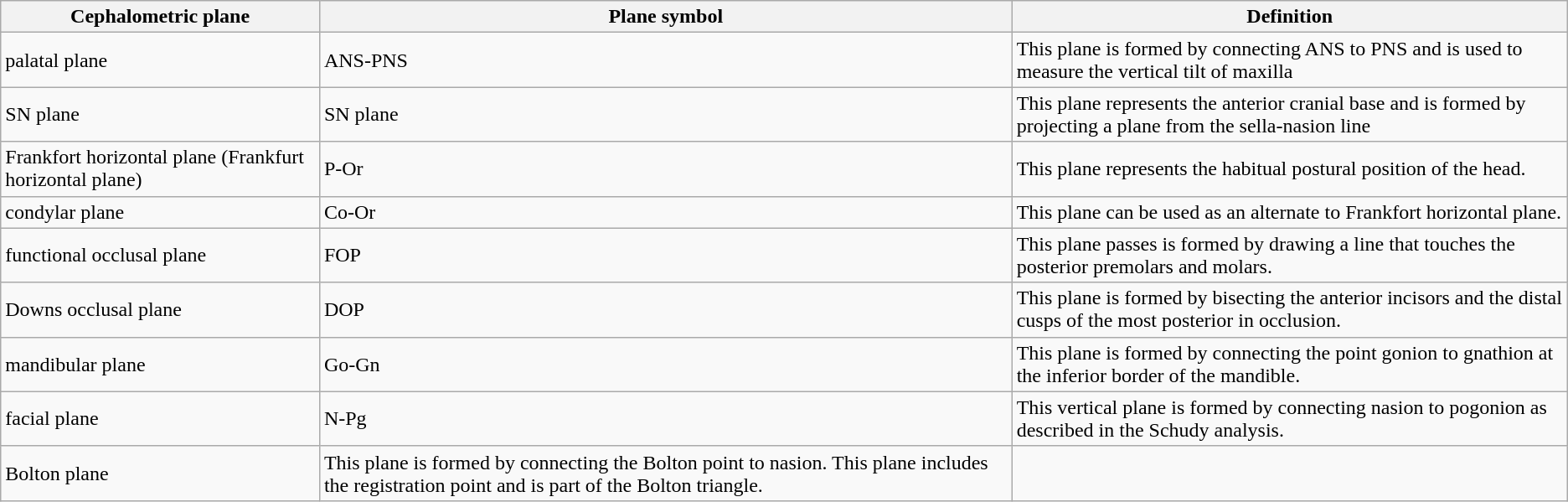<table class="wikitable sortable" "border=1">
<tr>
<th>Cephalometric plane</th>
<th>Plane symbol</th>
<th>Definition</th>
</tr>
<tr>
<td> palatal plane</td>
<td>ANS-PNS</td>
<td>This plane is formed by connecting ANS to PNS and is used to measure the vertical tilt of maxilla</td>
</tr>
<tr>
<td> SN plane</td>
<td>SN plane</td>
<td>This plane represents the anterior cranial base and is formed by projecting a plane from the sella-nasion line</td>
</tr>
<tr>
<td> Frankfort horizontal plane (Frankfurt horizontal plane)</td>
<td>P-Or</td>
<td>This plane represents the habitual postural position of the head.</td>
</tr>
<tr>
<td> condylar plane</td>
<td>Co-Or</td>
<td>This plane can be used as an alternate to Frankfort horizontal plane.</td>
</tr>
<tr>
<td> functional occlusal plane</td>
<td>FOP</td>
<td>This plane passes is formed by drawing a line that touches the posterior premolars and molars.</td>
</tr>
<tr>
<td> Downs occlusal plane</td>
<td>DOP</td>
<td>This plane is formed by bisecting the anterior incisors and the distal cusps of the most posterior in occlusion.</td>
</tr>
<tr>
<td> mandibular plane</td>
<td>Go-Gn</td>
<td>This plane is formed by connecting the point gonion to gnathion at the inferior border of the mandible.</td>
</tr>
<tr>
<td> facial plane</td>
<td>N-Pg</td>
<td>This vertical plane is formed by connecting nasion to pogonion as described in the Schudy analysis.</td>
</tr>
<tr>
<td> Bolton plane</td>
<td Bolton Pt–N>This plane is formed by connecting the Bolton point to nasion. This plane includes the registration point and is part of the Bolton triangle.</td>
</tr>
</table>
